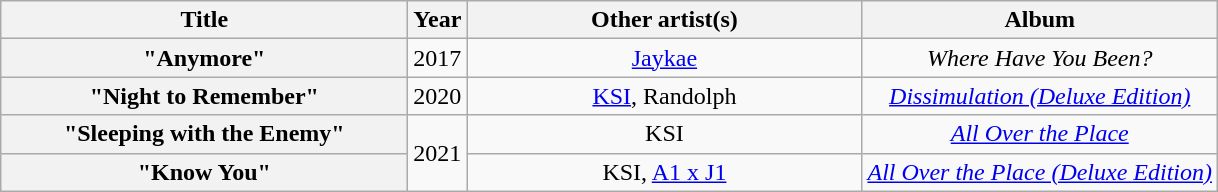<table class="wikitable plainrowheaders" style="text-align:center;">
<tr>
<th scope="col" style="width:16.5em;">Title</th>
<th scope="col">Year</th>
<th scope="col" style="width:16em;">Other artist(s)</th>
<th scope="col">Album</th>
</tr>
<tr>
<th scope="row">"Anymore"</th>
<td>2017</td>
<td><a href='#'>Jaykae</a></td>
<td><em>Where Have You Been?</em></td>
</tr>
<tr>
<th scope="row">"Night to Remember"</th>
<td>2020</td>
<td><a href='#'>KSI</a>, Randolph</td>
<td><em><a href='#'>Dissimulation (Deluxe Edition)</a></em></td>
</tr>
<tr>
<th scope="row">"Sleeping with the Enemy"</th>
<td rowspan="2">2021</td>
<td>KSI</td>
<td><em><a href='#'>All Over the Place</a></em></td>
</tr>
<tr>
<th scope="row">"Know You"</th>
<td>KSI, <a href='#'>A1 x J1</a></td>
<td><em><a href='#'>All Over the Place (Deluxe Edition)</a></em></td>
</tr>
</table>
